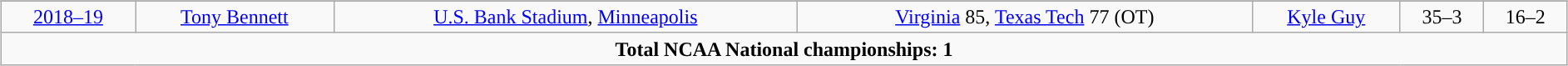<table border="0" style="width:90%;">
<tr>
<td valign="top"><br><table class="wikitable" style="width:111%;">
<tr>
</tr>
<tr style="text-align:center;">
<td><a href='#'>2018–19</a></td>
<td><a href='#'>Tony Bennett</a></td>
<td><a href='#'>U.S. Bank Stadium</a>, <a href='#'>Minneapolis</a></td>
<td><a href='#'>Virginia</a> 85, <a href='#'>Texas Tech</a> 77 (OT)</td>
<td><a href='#'>Kyle Guy</a></td>
<td>35–3</td>
<td>16–2</td>
</tr>
<tr style="text-align:center; ">
<td colspan="8"><strong>Total NCAA National championships: 1</strong></td>
</tr>
</table>
</td>
</tr>
</table>
